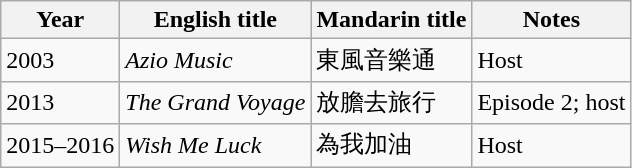<table class="wikitable sortable">
<tr>
<th>Year</th>
<th>English title</th>
<th>Mandarin title</th>
<th class="unsortable">Notes</th>
</tr>
<tr>
<td>2003</td>
<td><em>Azio Music</em></td>
<td>東風音樂通</td>
<td>Host</td>
</tr>
<tr>
<td>2013</td>
<td><em>The Grand Voyage</em></td>
<td>放膽去旅行</td>
<td>Episode 2; host</td>
</tr>
<tr>
<td>2015–2016</td>
<td><em>Wish Me Luck</em></td>
<td>為我加油</td>
<td>Host</td>
</tr>
</table>
